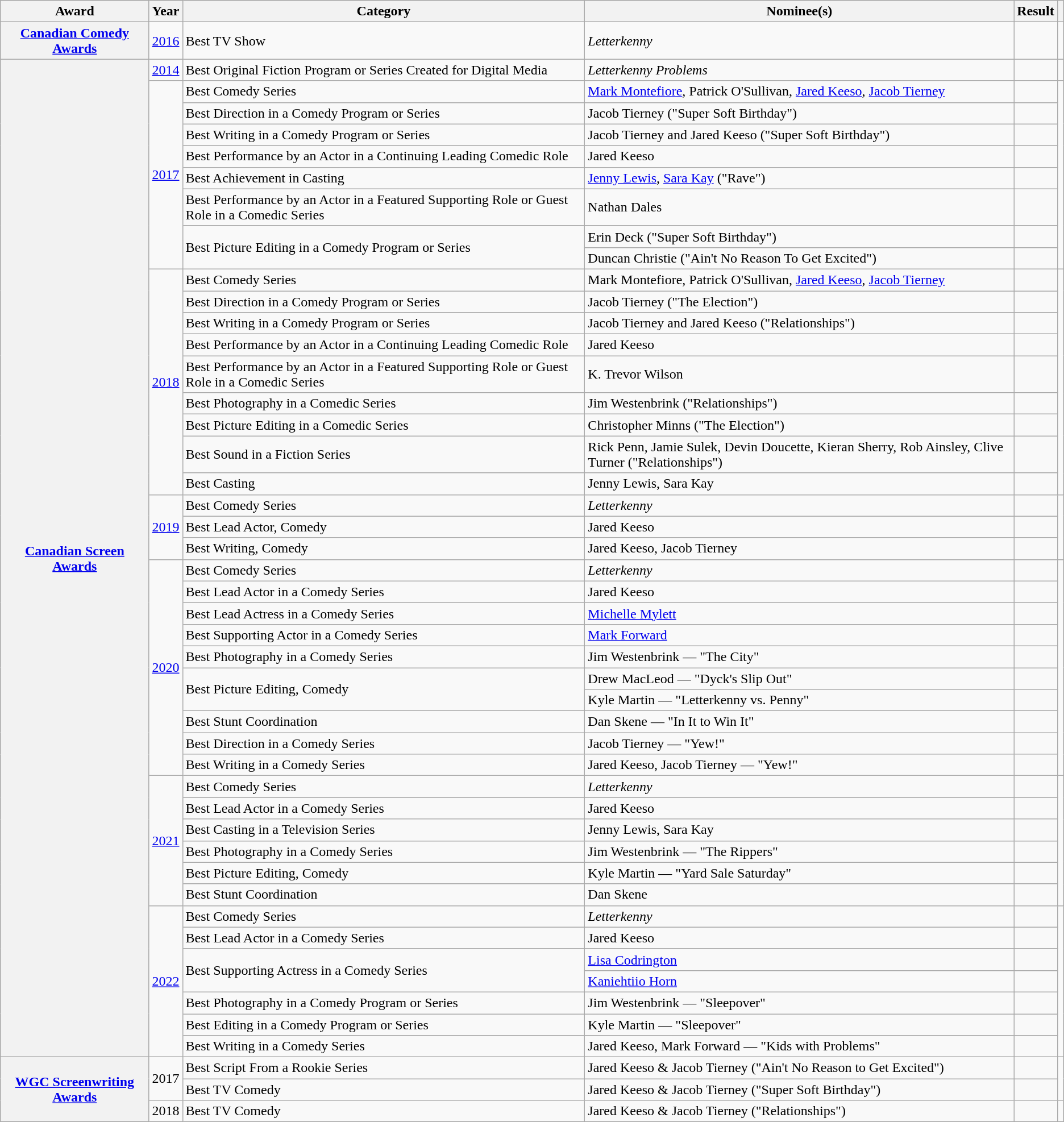<table class="wikitable sortable plainrowheaders">
<tr>
<th scope="col">Award</th>
<th scope="col">Year</th>
<th scope="col">Category</th>
<th scope="col">Nominee(s)</th>
<th scope="col">Result</th>
<th scope="col" class="unsortable"></th>
</tr>
<tr>
<th scope="row"><a href='#'>Canadian Comedy Awards</a></th>
<td><a href='#'>2016</a></td>
<td>Best TV Show</td>
<td><em>Letterkenny</em></td>
<td></td>
<td></td>
</tr>
<tr>
<th scope="row" rowspan=44><a href='#'>Canadian Screen Awards</a></th>
<td><a href='#'>2014</a></td>
<td>Best Original Fiction Program or Series Created for Digital Media</td>
<td><em>Letterkenny Problems</em></td>
<td></td>
<td></td>
</tr>
<tr>
<td rowspan=8><a href='#'>2017</a></td>
<td>Best Comedy Series</td>
<td><a href='#'>Mark Montefiore</a>, Patrick O'Sullivan, <a href='#'>Jared Keeso</a>, <a href='#'>Jacob Tierney</a></td>
<td></td>
<td rowspan=8></td>
</tr>
<tr>
<td>Best Direction in a Comedy Program or Series</td>
<td>Jacob Tierney ("Super Soft Birthday")</td>
<td></td>
</tr>
<tr>
<td>Best Writing in a Comedy Program or Series</td>
<td>Jacob Tierney and Jared Keeso ("Super Soft Birthday")</td>
<td></td>
</tr>
<tr>
<td>Best Performance by an Actor in a Continuing Leading Comedic Role</td>
<td>Jared Keeso</td>
<td></td>
</tr>
<tr>
<td>Best Achievement in Casting</td>
<td><a href='#'>Jenny Lewis</a>, <a href='#'>Sara Kay</a> ("Rave")</td>
<td></td>
</tr>
<tr>
<td>Best Performance by an Actor in a Featured Supporting Role or Guest Role in a Comedic Series</td>
<td>Nathan Dales</td>
<td></td>
</tr>
<tr>
<td rowspan=2>Best Picture Editing in a Comedy Program or Series</td>
<td>Erin Deck ("Super Soft Birthday")</td>
<td></td>
</tr>
<tr>
<td>Duncan Christie ("Ain't No Reason To Get Excited")</td>
<td></td>
</tr>
<tr>
<td rowspan=9><a href='#'>2018</a></td>
<td>Best Comedy Series</td>
<td>Mark Montefiore, Patrick O'Sullivan, <a href='#'>Jared Keeso</a>, <a href='#'>Jacob Tierney</a></td>
<td></td>
<td rowspan=9></td>
</tr>
<tr>
<td>Best Direction in a Comedy Program or Series</td>
<td>Jacob Tierney ("The Election")</td>
<td></td>
</tr>
<tr>
<td>Best Writing in a Comedy Program or Series</td>
<td>Jacob Tierney and Jared Keeso ("Relationships")</td>
<td></td>
</tr>
<tr>
<td>Best Performance by an Actor in a Continuing Leading Comedic Role</td>
<td>Jared Keeso</td>
<td></td>
</tr>
<tr>
<td>Best Performance by an Actor in a Featured Supporting Role or Guest Role in a Comedic Series</td>
<td>K. Trevor Wilson</td>
<td></td>
</tr>
<tr>
<td>Best Photography in a Comedic Series</td>
<td>Jim Westenbrink ("Relationships")</td>
<td></td>
</tr>
<tr>
<td>Best Picture Editing in a Comedic Series</td>
<td>Christopher Minns ("The Election")</td>
<td></td>
</tr>
<tr>
<td>Best Sound in a Fiction Series</td>
<td>Rick Penn, Jamie Sulek, Devin Doucette, Kieran Sherry, Rob Ainsley, Clive Turner ("Relationships")</td>
<td></td>
</tr>
<tr>
<td>Best Casting</td>
<td>Jenny Lewis, Sara Kay</td>
<td></td>
</tr>
<tr>
<td rowspan=3><a href='#'>2019</a></td>
<td>Best Comedy Series</td>
<td><em>Letterkenny</em></td>
<td></td>
<td rowspan=3></td>
</tr>
<tr>
<td>Best Lead Actor, Comedy</td>
<td>Jared Keeso</td>
<td></td>
</tr>
<tr>
<td>Best Writing, Comedy</td>
<td>Jared Keeso, Jacob Tierney</td>
<td></td>
</tr>
<tr>
<td rowspan=10><a href='#'>2020</a></td>
<td>Best Comedy Series</td>
<td><em>Letterkenny</em></td>
<td></td>
<td rowspan=10></td>
</tr>
<tr>
<td>Best Lead Actor in a Comedy Series</td>
<td>Jared Keeso</td>
<td></td>
</tr>
<tr>
<td>Best Lead Actress in a Comedy Series</td>
<td><a href='#'>Michelle Mylett</a></td>
<td></td>
</tr>
<tr>
<td>Best Supporting Actor in a Comedy Series</td>
<td><a href='#'>Mark Forward</a></td>
<td></td>
</tr>
<tr>
<td>Best Photography in a Comedy Series</td>
<td>Jim Westenbrink — "The City"</td>
<td></td>
</tr>
<tr>
<td rowspan=2>Best Picture Editing, Comedy</td>
<td>Drew MacLeod — "Dyck's Slip Out"</td>
<td></td>
</tr>
<tr>
<td>Kyle Martin — "Letterkenny vs. Penny"</td>
<td></td>
</tr>
<tr>
<td>Best Stunt Coordination</td>
<td>Dan Skene — "In It to Win It"</td>
<td></td>
</tr>
<tr>
<td>Best Direction in a Comedy Series</td>
<td>Jacob Tierney — "Yew!"</td>
<td></td>
</tr>
<tr>
<td>Best Writing in a Comedy Series</td>
<td>Jared Keeso, Jacob Tierney — "Yew!"</td>
<td></td>
</tr>
<tr>
<td rowspan=6><a href='#'>2021</a></td>
<td>Best Comedy Series</td>
<td><em>Letterkenny</em></td>
<td></td>
<td rowspan=6></td>
</tr>
<tr>
<td>Best Lead Actor in a Comedy Series</td>
<td>Jared Keeso</td>
<td></td>
</tr>
<tr>
<td>Best Casting in a Television Series</td>
<td>Jenny Lewis, Sara Kay</td>
<td></td>
</tr>
<tr>
<td>Best Photography in a Comedy Series</td>
<td>Jim Westenbrink — "The Rippers"</td>
<td></td>
</tr>
<tr>
<td>Best Picture Editing, Comedy</td>
<td>Kyle Martin — "Yard Sale Saturday"</td>
<td></td>
</tr>
<tr>
<td>Best Stunt Coordination</td>
<td>Dan Skene</td>
<td></td>
</tr>
<tr>
<td rowspan=7><a href='#'>2022</a></td>
<td>Best Comedy Series</td>
<td><em>Letterkenny</em></td>
<td></td>
<td rowspan=7></td>
</tr>
<tr>
<td>Best Lead Actor in a Comedy Series</td>
<td>Jared Keeso</td>
<td></td>
</tr>
<tr>
<td rowspan=2>Best Supporting Actress in a Comedy Series</td>
<td><a href='#'>Lisa Codrington</a></td>
<td></td>
</tr>
<tr>
<td><a href='#'>Kaniehtiio Horn</a></td>
<td></td>
</tr>
<tr>
<td>Best Photography in a Comedy Program or Series</td>
<td>Jim Westenbrink — "Sleepover"</td>
<td></td>
</tr>
<tr>
<td>Best Editing in a Comedy Program or Series</td>
<td>Kyle Martin — "Sleepover"</td>
<td></td>
</tr>
<tr>
<td>Best Writing in a Comedy Series</td>
<td>Jared Keeso, Mark Forward — "Kids with Problems"</td>
<td></td>
</tr>
<tr>
<th scope="row" rowspan=3><a href='#'>WGC Screenwriting Awards</a></th>
<td rowspan=2>2017</td>
<td>Best Script From a Rookie Series</td>
<td>Jared Keeso & Jacob Tierney ("Ain't No Reason to Get Excited")</td>
<td></td>
<td rowspan=2></td>
</tr>
<tr>
<td>Best TV Comedy</td>
<td>Jared Keeso & Jacob Tierney ("Super Soft Birthday")</td>
<td></td>
</tr>
<tr>
<td>2018</td>
<td>Best TV Comedy</td>
<td>Jared Keeso & Jacob Tierney ("Relationships")</td>
<td></td>
<td></td>
</tr>
</table>
